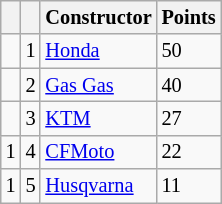<table class="wikitable" style="font-size: 85%;">
<tr>
<th></th>
<th></th>
<th>Constructor</th>
<th>Points</th>
</tr>
<tr>
<td></td>
<td align=center>1</td>
<td> <a href='#'>Honda</a></td>
<td align=left>50</td>
</tr>
<tr>
<td></td>
<td align=center>2</td>
<td> <a href='#'>Gas Gas</a></td>
<td align=left>40</td>
</tr>
<tr>
<td></td>
<td align=center>3</td>
<td> <a href='#'>KTM</a></td>
<td align=left>27</td>
</tr>
<tr>
<td> 1</td>
<td align=center>4</td>
<td> <a href='#'>CFMoto</a></td>
<td align=left>22</td>
</tr>
<tr>
<td> 1</td>
<td align=center>5</td>
<td> <a href='#'>Husqvarna</a></td>
<td align=left>11</td>
</tr>
</table>
